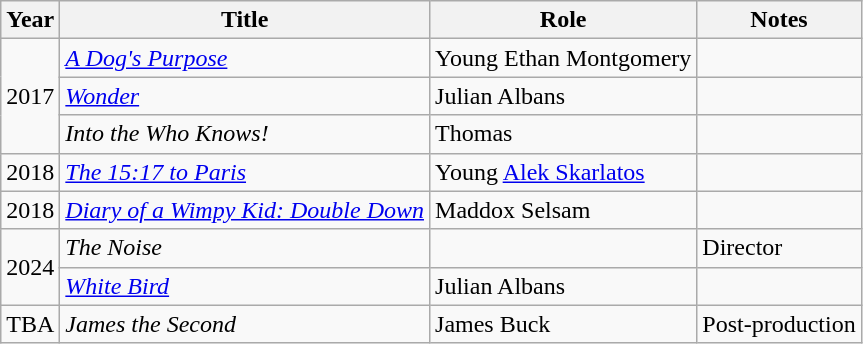<table class="wikitable sortable">
<tr>
<th>Year</th>
<th>Title</th>
<th>Role</th>
<th>Notes</th>
</tr>
<tr>
<td rowspan="3">2017</td>
<td><em><a href='#'>A Dog's Purpose</a></em></td>
<td>Young Ethan Montgomery</td>
<td></td>
</tr>
<tr>
<td><em><a href='#'>Wonder</a></em></td>
<td>Julian Albans</td>
<td></td>
</tr>
<tr>
<td><em>Into the Who Knows!</em></td>
<td>Thomas</td>
<td></td>
</tr>
<tr>
<td>2018</td>
<td><em><a href='#'>The 15:17 to Paris</a></em></td>
<td>Young <a href='#'>Alek Skarlatos</a></td>
<td></td>
</tr>
<tr>
<td>2018</td>
<td><em><a href='#'>Diary of a Wimpy Kid: Double Down</a></em></td>
<td>Maddox Selsam</td>
<td></td>
</tr>
<tr>
<td rowspan="2">2024</td>
<td><em>The Noise</em></td>
<td></td>
<td>Director</td>
</tr>
<tr>
<td><em><a href='#'>White Bird</a></em></td>
<td>Julian Albans</td>
<td></td>
</tr>
<tr>
<td>TBA</td>
<td><em>James the Second</em></td>
<td>James Buck</td>
<td>Post-production</td>
</tr>
</table>
